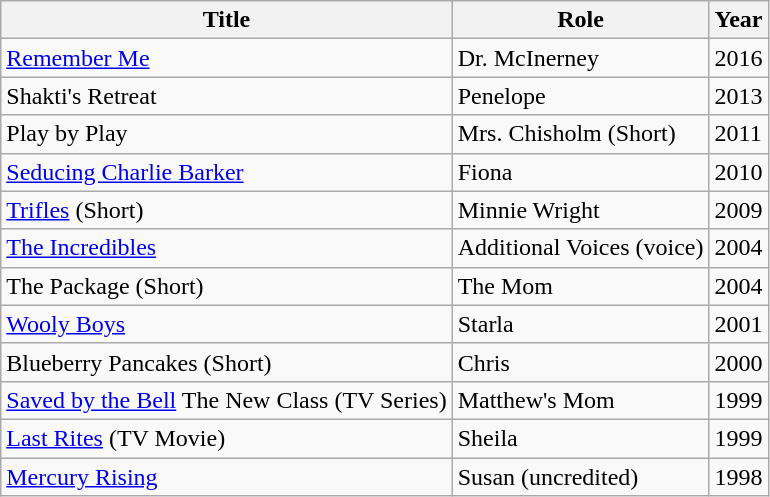<table class="wikitable sortable">
<tr>
<th>Title</th>
<th>Role</th>
<th>Year</th>
</tr>
<tr>
<td><a href='#'>Remember Me</a></td>
<td>Dr. McInerney</td>
<td>2016</td>
</tr>
<tr>
<td>Shakti's Retreat</td>
<td>Penelope</td>
<td>2013</td>
</tr>
<tr>
<td>Play by Play</td>
<td>Mrs. Chisholm (Short)</td>
<td>2011</td>
</tr>
<tr>
<td><a href='#'>Seducing Charlie Barker</a></td>
<td>Fiona</td>
<td>2010</td>
</tr>
<tr>
<td><a href='#'>Trifles</a> (Short)</td>
<td>Minnie Wright</td>
<td>2009</td>
</tr>
<tr>
<td><a href='#'>The Incredibles</a></td>
<td>Additional Voices (voice)</td>
<td>2004</td>
</tr>
<tr>
<td>The Package (Short)</td>
<td>The Mom</td>
<td>2004</td>
</tr>
<tr>
<td><a href='#'>Wooly Boys</a></td>
<td>Starla</td>
<td>2001</td>
</tr>
<tr>
<td>Blueberry Pancakes (Short)</td>
<td>Chris</td>
<td>2000</td>
</tr>
<tr>
<td><a href='#'>Saved by the Bell</a> The New Class (TV Series)</td>
<td>Matthew's Mom</td>
<td>1999</td>
</tr>
<tr>
<td><a href='#'>Last Rites</a> (TV Movie)</td>
<td>Sheila</td>
<td>1999</td>
</tr>
<tr>
<td><a href='#'>Mercury Rising</a></td>
<td>Susan (uncredited)</td>
<td>1998</td>
</tr>
</table>
